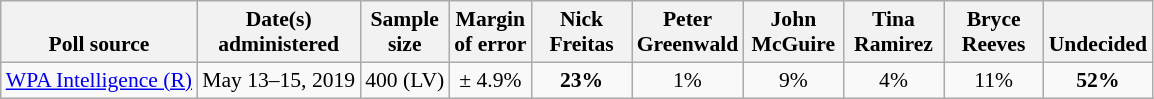<table class="wikitable" style="font-size:90%;text-align:center;">
<tr valign=bottom>
<th>Poll source</th>
<th>Date(s)<br>administered</th>
<th>Sample<br>size</th>
<th>Margin<br>of error</th>
<th style="width:60px;">Nick<br>Freitas</th>
<th style="width:60px;">Peter<br>Greenwald</th>
<th style="width:60px;">John<br>McGuire</th>
<th style="width:60px;">Tina<br>Ramirez</th>
<th style="width:60px;">Bryce<br>Reeves</th>
<th>Undecided</th>
</tr>
<tr>
<td style="text-align:left;"><a href='#'>WPA Intelligence (R)</a></td>
<td>May 13–15, 2019</td>
<td>400 (LV)</td>
<td>± 4.9%</td>
<td><strong>23%</strong></td>
<td>1%</td>
<td>9%</td>
<td>4%</td>
<td>11%</td>
<td><strong>52%</strong></td>
</tr>
</table>
